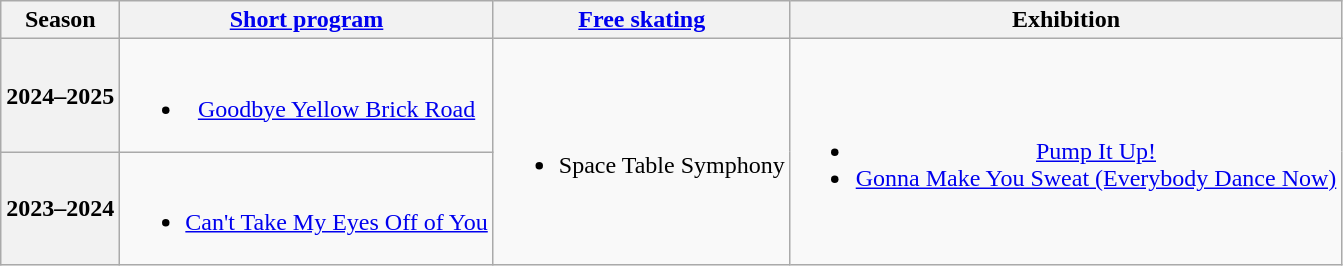<table class=wikitable style=text-align:center>
<tr>
<th>Season</th>
<th><a href='#'>Short program</a></th>
<th><a href='#'>Free skating</a></th>
<th>Exhibition</th>
</tr>
<tr>
<th>2024–2025 <br> </th>
<td><br><ul><li><a href='#'>Goodbye Yellow Brick Road</a> <br> </li></ul></td>
<td rowspan=2><br><ul><li>Space Table Symphony <br> </li></ul></td>
<td rowspan=2><br><ul><li><a href='#'>Pump It Up!</a> <br></li><li><a href='#'>Gonna Make You Sweat (Everybody Dance Now)</a> <br> </li></ul></td>
</tr>
<tr>
<th>2023–2024 <br> </th>
<td><br><ul><li><a href='#'>Can't Take My Eyes Off of You</a> <br> </li></ul></td>
</tr>
</table>
